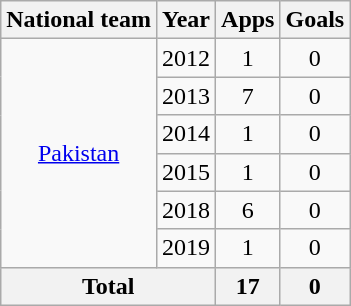<table class="wikitable" style="text-align: center">
<tr>
<th>National team</th>
<th>Year</th>
<th>Apps</th>
<th>Goals</th>
</tr>
<tr>
<td rowspan="6"><a href='#'>Pakistan</a></td>
<td>2012</td>
<td>1</td>
<td>0</td>
</tr>
<tr>
<td>2013</td>
<td>7</td>
<td>0</td>
</tr>
<tr>
<td>2014</td>
<td>1</td>
<td>0</td>
</tr>
<tr>
<td>2015</td>
<td>1</td>
<td>0</td>
</tr>
<tr>
<td>2018</td>
<td>6</td>
<td>0</td>
</tr>
<tr>
<td>2019</td>
<td>1</td>
<td>0</td>
</tr>
<tr>
<th colspan="2">Total</th>
<th>17</th>
<th>0</th>
</tr>
</table>
